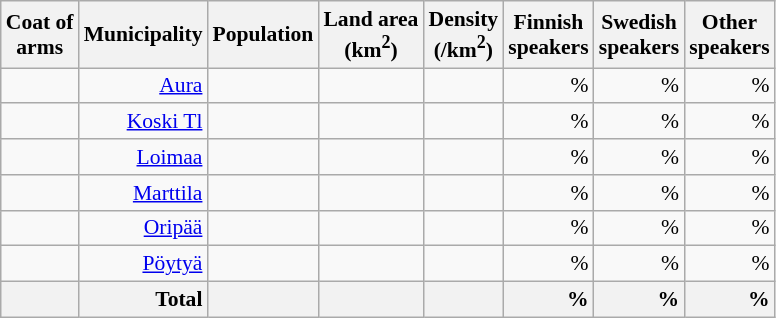<table class="wikitable sortable" style="font-size: 90%; text-align: right; line-height: normal">
<tr>
<th class="unsortable">Coat of<br>arms</th>
<th>Municipality</th>
<th>Population</th>
<th>Land area<br>(km<sup>2</sup>)</th>
<th>Density<br>(/km<sup>2</sup>)</th>
<th>Finnish<br>speakers</th>
<th>Swedish<br>speakers</th>
<th>Other<br>speakers</th>
</tr>
<tr>
<td></td>
<td><a href='#'>Aura</a></td>
<td></td>
<td></td>
<td></td>
<td> %</td>
<td> %</td>
<td> %</td>
</tr>
<tr>
<td></td>
<td><a href='#'>Koski Tl</a></td>
<td></td>
<td></td>
<td></td>
<td> %</td>
<td> %</td>
<td> %</td>
</tr>
<tr>
<td></td>
<td><a href='#'>Loimaa</a></td>
<td></td>
<td></td>
<td></td>
<td> %</td>
<td> %</td>
<td> %</td>
</tr>
<tr>
<td></td>
<td><a href='#'>Marttila</a></td>
<td></td>
<td></td>
<td></td>
<td> %</td>
<td> %</td>
<td> %</td>
</tr>
<tr>
<td></td>
<td><a href='#'>Oripää</a></td>
<td></td>
<td></td>
<td></td>
<td> %</td>
<td> %</td>
<td> %</td>
</tr>
<tr>
<td></td>
<td><a href='#'>Pöytyä</a></td>
<td></td>
<td></td>
<td></td>
<td> %</td>
<td> %</td>
<td> %</td>
</tr>
<tr>
<th></th>
<th + style=text-align:right><strong>Total</strong></th>
<th + style=text-align:right></th>
<th + style=text-align:right></th>
<th + style=text-align:right></th>
<th !+ style=text-align:right> %</th>
<th !+ style=text-align:right> %</th>
<th !+ style=text-align:right> %</th>
</tr>
</table>
